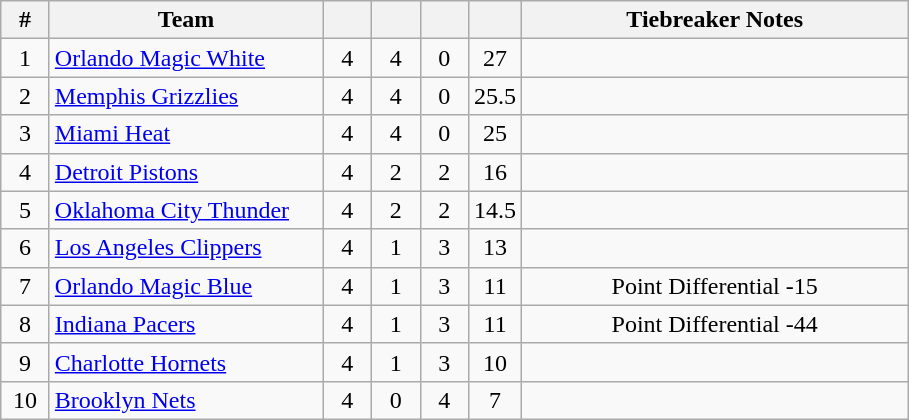<table class="wikitable" style="text-align:center">
<tr>
<th width="25px">#</th>
<th width="175px">Team</th>
<th width="25px"></th>
<th width="25px"></th>
<th width="25px"></th>
<th width="25px"></th>
<th width="250px">Tiebreaker Notes</th>
</tr>
<tr>
<td>1</td>
<td align="left"><a href='#'>Orlando Magic White</a></td>
<td>4</td>
<td>4</td>
<td>0</td>
<td>27</td>
<td></td>
</tr>
<tr>
<td>2</td>
<td align="left"><a href='#'>Memphis Grizzlies</a></td>
<td>4</td>
<td>4</td>
<td>0</td>
<td>25.5</td>
<td></td>
</tr>
<tr>
<td>3</td>
<td align="left"><a href='#'>Miami Heat</a></td>
<td>4</td>
<td>4</td>
<td>0</td>
<td>25</td>
<td></td>
</tr>
<tr>
<td>4</td>
<td align="left"><a href='#'>Detroit Pistons</a></td>
<td>4</td>
<td>2</td>
<td>2</td>
<td>16</td>
<td></td>
</tr>
<tr>
<td>5</td>
<td align="left"><a href='#'>Oklahoma City Thunder</a></td>
<td>4</td>
<td>2</td>
<td>2</td>
<td>14.5</td>
<td></td>
</tr>
<tr>
<td>6</td>
<td align="left"><a href='#'>Los Angeles Clippers</a></td>
<td>4</td>
<td>1</td>
<td>3</td>
<td>13</td>
<td></td>
</tr>
<tr>
<td>7</td>
<td align="left"><a href='#'>Orlando Magic Blue</a></td>
<td>4</td>
<td>1</td>
<td>3</td>
<td>11</td>
<td>Point Differential -15</td>
</tr>
<tr>
<td>8</td>
<td align="left"><a href='#'>Indiana Pacers</a></td>
<td>4</td>
<td>1</td>
<td>3</td>
<td>11</td>
<td>Point Differential -44</td>
</tr>
<tr>
<td>9</td>
<td align="left"><a href='#'>Charlotte Hornets</a></td>
<td>4</td>
<td>1</td>
<td>3</td>
<td>10</td>
<td></td>
</tr>
<tr>
<td>10</td>
<td align="left"><a href='#'>Brooklyn Nets</a></td>
<td>4</td>
<td>0</td>
<td>4</td>
<td>7</td>
<td></td>
</tr>
</table>
